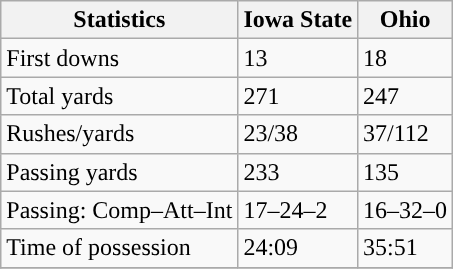<table class="wikitable" style="float: left;">
<tr>
<th>Statistics</th>
<th>Iowa State</th>
<th>Ohio</th>
</tr>
<tr>
<td>First downs</td>
<td>13</td>
<td>18</td>
</tr>
<tr>
<td>Total yards</td>
<td>271</td>
<td>247</td>
</tr>
<tr>
<td>Rushes/yards</td>
<td>23/38</td>
<td>37/112</td>
</tr>
<tr>
<td>Passing yards</td>
<td>233</td>
<td>135</td>
</tr>
<tr>
<td>Passing: Comp–Att–Int</td>
<td>17–24–2</td>
<td>16–32–0</td>
</tr>
<tr>
<td>Time of possession</td>
<td>24:09</td>
<td>35:51</td>
</tr>
<tr>
</tr>
</table>
